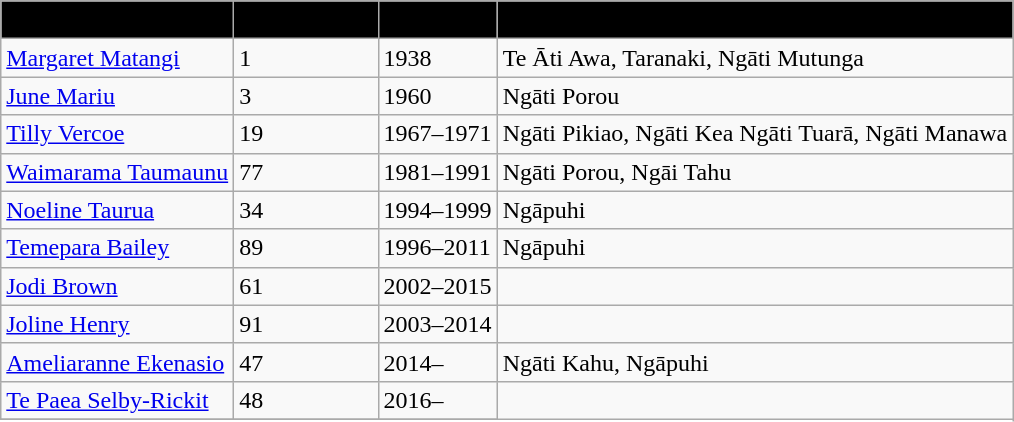<table class="wikitable collapsible" border="1">
<tr>
<th style="background:black;"><span>Player</span></th>
<th style="background:black;"><span>Appearances</span></th>
<th style="background:black;"><span>Years</span></th>
<th style="background:black;"><span>Affiliations</span></th>
</tr>
<tr>
<td><a href='#'>Margaret Matangi</a></td>
<td>1</td>
<td>1938</td>
<td>Te Āti Awa, Taranaki, Ngāti Mutunga</td>
</tr>
<tr>
<td><a href='#'>June Mariu</a></td>
<td>3</td>
<td>1960</td>
<td>Ngāti Porou</td>
</tr>
<tr>
<td><a href='#'>Tilly Vercoe</a></td>
<td>19</td>
<td>1967–1971</td>
<td>Ngāti Pikiao, Ngāti Kea Ngāti Tuarā, Ngāti Manawa</td>
</tr>
<tr>
<td><a href='#'>Waimarama Taumaunu</a></td>
<td>77</td>
<td>1981–1991</td>
<td>Ngāti Porou, Ngāi Tahu</td>
</tr>
<tr>
<td><a href='#'>Noeline Taurua</a></td>
<td>34</td>
<td>1994–1999</td>
<td>Ngāpuhi</td>
</tr>
<tr>
<td><a href='#'>Temepara Bailey</a></td>
<td>89</td>
<td>1996–2011</td>
<td>Ngāpuhi</td>
</tr>
<tr>
<td><a href='#'>Jodi Brown</a></td>
<td>61</td>
<td>2002–2015</td>
</tr>
<tr>
<td><a href='#'>Joline Henry</a></td>
<td>91</td>
<td>2003–2014</td>
<td></td>
</tr>
<tr>
<td><a href='#'>Ameliaranne Ekenasio</a></td>
<td>47</td>
<td>2014–</td>
<td>Ngāti Kahu, Ngāpuhi</td>
</tr>
<tr>
<td><a href='#'>Te Paea Selby-Rickit</a></td>
<td>48</td>
<td>2016–</td>
</tr>
<tr>
</tr>
</table>
